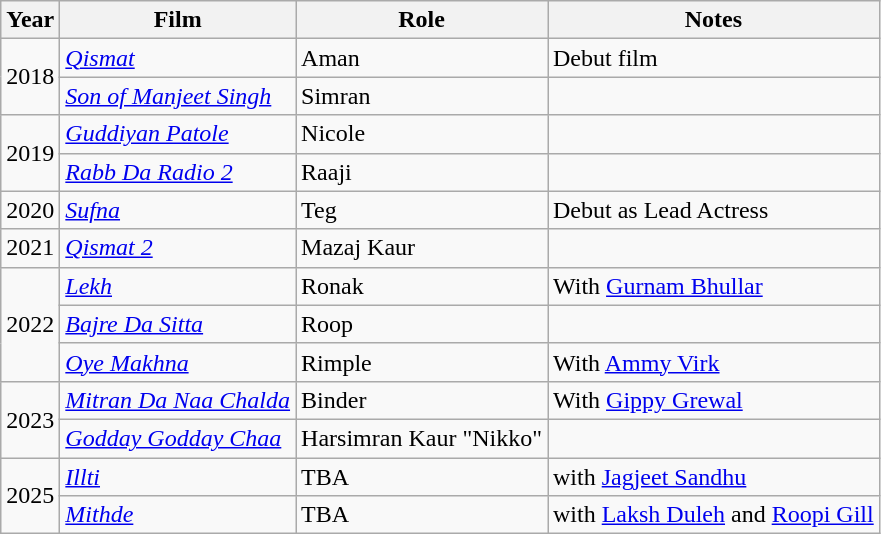<table class="wikitable sortable">
<tr>
<th>Year</th>
<th>Film</th>
<th>Role</th>
<th>Notes</th>
</tr>
<tr>
<td rowspan="2">2018</td>
<td><em><a href='#'>Qismat</a></em></td>
<td>Aman</td>
<td>Debut film</td>
</tr>
<tr>
<td><em><a href='#'>Son of Manjeet Singh</a></em></td>
<td>Simran</td>
<td></td>
</tr>
<tr>
<td rowspan="2">2019</td>
<td><em><a href='#'>Guddiyan Patole</a></em></td>
<td>Nicole</td>
<td></td>
</tr>
<tr>
<td><em><a href='#'>Rabb Da Radio 2</a></em></td>
<td>Raaji</td>
<td></td>
</tr>
<tr>
<td>2020</td>
<td><em><a href='#'>Sufna</a></em></td>
<td>Teg</td>
<td>Debut as Lead Actress</td>
</tr>
<tr>
<td>2021</td>
<td><em><a href='#'>Qismat 2</a></em></td>
<td>Mazaj Kaur</td>
<td></td>
</tr>
<tr>
<td rowspan="3">2022</td>
<td><em><a href='#'>Lekh</a></em></td>
<td>Ronak</td>
<td>With <a href='#'>Gurnam Bhullar</a></td>
</tr>
<tr>
<td><em><a href='#'>Bajre Da Sitta</a></em></td>
<td>Roop</td>
<td></td>
</tr>
<tr>
<td><em><a href='#'>Oye Makhna</a></em></td>
<td>Rimple</td>
<td>With <a href='#'>Ammy Virk</a></td>
</tr>
<tr>
<td rowspan="2">2023</td>
<td><em><a href='#'>Mitran Da Naa Chalda</a></em></td>
<td>Binder</td>
<td>With <a href='#'>Gippy Grewal</a></td>
</tr>
<tr>
<td><em><a href='#'>Godday Godday Chaa</a></em></td>
<td>Harsimran Kaur "Nikko"</td>
<td></td>
</tr>
<tr>
<td rowspan="2">2025</td>
<td><em><a href='#'>Illti</a></em></td>
<td>TBA</td>
<td>with <a href='#'>Jagjeet Sandhu</a></td>
</tr>
<tr>
<td><em><a href='#'>Mithde</a></em></td>
<td>TBA</td>
<td>with <a href='#'>Laksh Duleh</a> and <a href='#'>Roopi Gill</a></td>
</tr>
</table>
